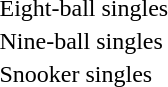<table>
<tr>
<td>Eight-ball singles</td>
<td></td>
<td></td>
<td></td>
</tr>
<tr>
<td>Nine-ball singles</td>
<td></td>
<td></td>
<td></td>
</tr>
<tr>
<td>Snooker singles</td>
<td></td>
<td></td>
<td></td>
</tr>
</table>
